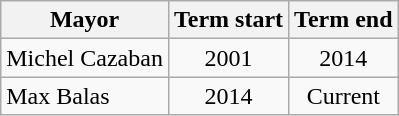<table class="wikitable">
<tr>
<th>Mayor</th>
<th>Term start</th>
<th>Term end</th>
</tr>
<tr>
<td>Michel Cazaban</td>
<td align=center>2001</td>
<td align=center>2014</td>
</tr>
<tr>
<td>Max Balas</td>
<td align=center>2014</td>
<td align=center>Current</td>
</tr>
</table>
